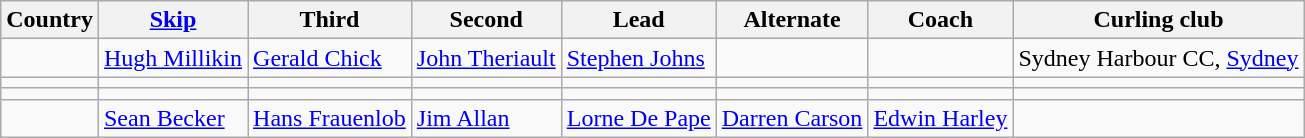<table class="wikitable">
<tr>
<th>Country</th>
<th><a href='#'>Skip</a></th>
<th>Third</th>
<th>Second</th>
<th>Lead</th>
<th>Alternate</th>
<th>Coach</th>
<th>Curling club</th>
</tr>
<tr>
<td></td>
<td><a href='#'>Hugh Millikin</a></td>
<td><a href='#'>Gerald Chick</a></td>
<td><a href='#'>John Theriault</a></td>
<td><a href='#'>Stephen Johns</a></td>
<td></td>
<td></td>
<td>Sydney Harbour CC, <a href='#'>Sydney</a></td>
</tr>
<tr>
<td></td>
<td></td>
<td></td>
<td></td>
<td></td>
<td></td>
<td></td>
<td></td>
</tr>
<tr>
<td></td>
<td></td>
<td></td>
<td></td>
<td></td>
<td></td>
<td></td>
<td></td>
</tr>
<tr>
<td></td>
<td><a href='#'>Sean Becker</a></td>
<td><a href='#'>Hans Frauenlob</a></td>
<td><a href='#'>Jim Allan</a></td>
<td><a href='#'>Lorne De Pape</a></td>
<td><a href='#'>Darren Carson</a></td>
<td><a href='#'>Edwin Harley</a></td>
<td></td>
</tr>
</table>
